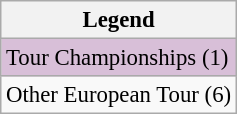<table class="wikitable" style="font-size:95%;">
<tr>
<th>Legend</th>
</tr>
<tr style="background:thistle">
<td>Tour Championships (1)</td>
</tr>
<tr>
<td>Other European Tour (6)</td>
</tr>
</table>
